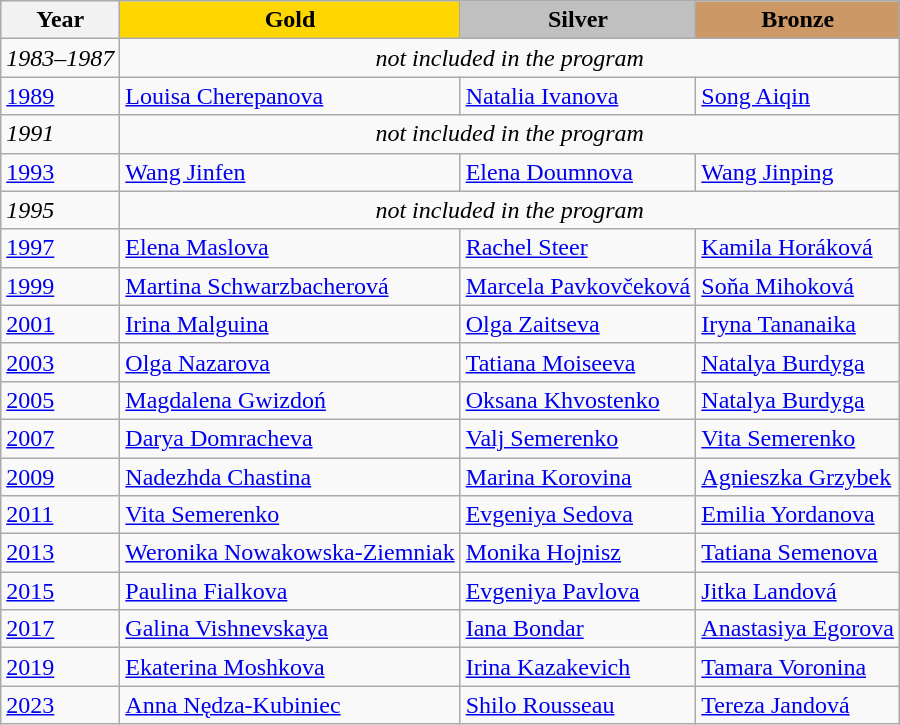<table class="wikitable">
<tr>
<th>Year</th>
<td align=center bgcolor=gold><strong>Gold</strong></td>
<td align=center bgcolor=silver><strong>Silver</strong></td>
<td align=center bgcolor=cc9966><strong>Bronze</strong></td>
</tr>
<tr>
<td><em>1983–1987</em></td>
<td colspan=3 align=center><em>not included in the program</em></td>
</tr>
<tr>
<td><a href='#'>1989</a></td>
<td> <a href='#'>Louisa Cherepanova</a></td>
<td> <a href='#'>Natalia Ivanova</a></td>
<td> <a href='#'>Song Aiqin</a></td>
</tr>
<tr>
<td><em>1991</em></td>
<td colspan=3 align=center><em>not included in the program</em></td>
</tr>
<tr>
<td><a href='#'>1993</a></td>
<td> <a href='#'>Wang Jinfen</a></td>
<td> <a href='#'>Elena Doumnova</a></td>
<td> <a href='#'>Wang Jinping</a></td>
</tr>
<tr>
<td><em>1995</em></td>
<td colspan=3 align=center><em>not included in the program</em></td>
</tr>
<tr>
<td><a href='#'>1997</a></td>
<td> <a href='#'>Elena Maslova</a></td>
<td> <a href='#'>Rachel Steer</a></td>
<td> <a href='#'>Kamila Horáková</a></td>
</tr>
<tr>
<td><a href='#'>1999</a></td>
<td> <a href='#'>Martina Schwarzbacherová</a></td>
<td> <a href='#'>Marcela Pavkovčeková</a></td>
<td> <a href='#'>Soňa Mihoková</a></td>
</tr>
<tr>
<td><a href='#'>2001</a></td>
<td> <a href='#'>Irina Malguina</a></td>
<td> <a href='#'>Olga Zaitseva</a></td>
<td> <a href='#'>Iryna Tananaika</a></td>
</tr>
<tr>
<td><a href='#'>2003</a></td>
<td> <a href='#'>Olga Nazarova</a></td>
<td> <a href='#'>Tatiana Moiseeva</a></td>
<td> <a href='#'>Natalya Burdyga</a></td>
</tr>
<tr>
<td><a href='#'>2005</a></td>
<td> <a href='#'>Magdalena Gwizdoń</a></td>
<td> <a href='#'>Oksana Khvostenko</a></td>
<td> <a href='#'>Natalya Burdyga</a></td>
</tr>
<tr>
<td><a href='#'>2007</a></td>
<td> <a href='#'>Darya Domracheva</a></td>
<td> <a href='#'>Valj Semerenko</a></td>
<td> <a href='#'>Vita Semerenko</a></td>
</tr>
<tr>
<td><a href='#'>2009</a></td>
<td> <a href='#'>Nadezhda Chastina</a></td>
<td> <a href='#'>Marina Korovina</a></td>
<td> <a href='#'>Agnieszka Grzybek</a></td>
</tr>
<tr>
<td><a href='#'>2011</a></td>
<td> <a href='#'>Vita Semerenko</a></td>
<td> <a href='#'>Evgeniya Sedova</a></td>
<td> <a href='#'>Emilia Yordanova</a></td>
</tr>
<tr>
<td><a href='#'>2013</a></td>
<td> <a href='#'>Weronika Nowakowska-Ziemniak</a></td>
<td> <a href='#'>Monika Hojnisz</a></td>
<td> <a href='#'>Tatiana Semenova</a></td>
</tr>
<tr>
<td><a href='#'>2015</a></td>
<td> <a href='#'>Paulina Fialkova</a></td>
<td> <a href='#'>Evgeniya Pavlova</a></td>
<td> <a href='#'>Jitka Landová</a></td>
</tr>
<tr>
<td><a href='#'>2017</a></td>
<td> <a href='#'>Galina Vishnevskaya</a></td>
<td> <a href='#'>Iana Bondar</a></td>
<td> <a href='#'>Anastasiya Egorova</a></td>
</tr>
<tr>
<td><a href='#'>2019</a></td>
<td> <a href='#'>Ekaterina Moshkova</a></td>
<td> <a href='#'>Irina Kazakevich</a></td>
<td> <a href='#'>Tamara Voronina</a></td>
</tr>
<tr>
<td><a href='#'>2023</a></td>
<td> <a href='#'>Anna Nędza-Kubiniec</a></td>
<td> <a href='#'>Shilo Rousseau</a></td>
<td> <a href='#'>Tereza Jandová</a></td>
</tr>
</table>
